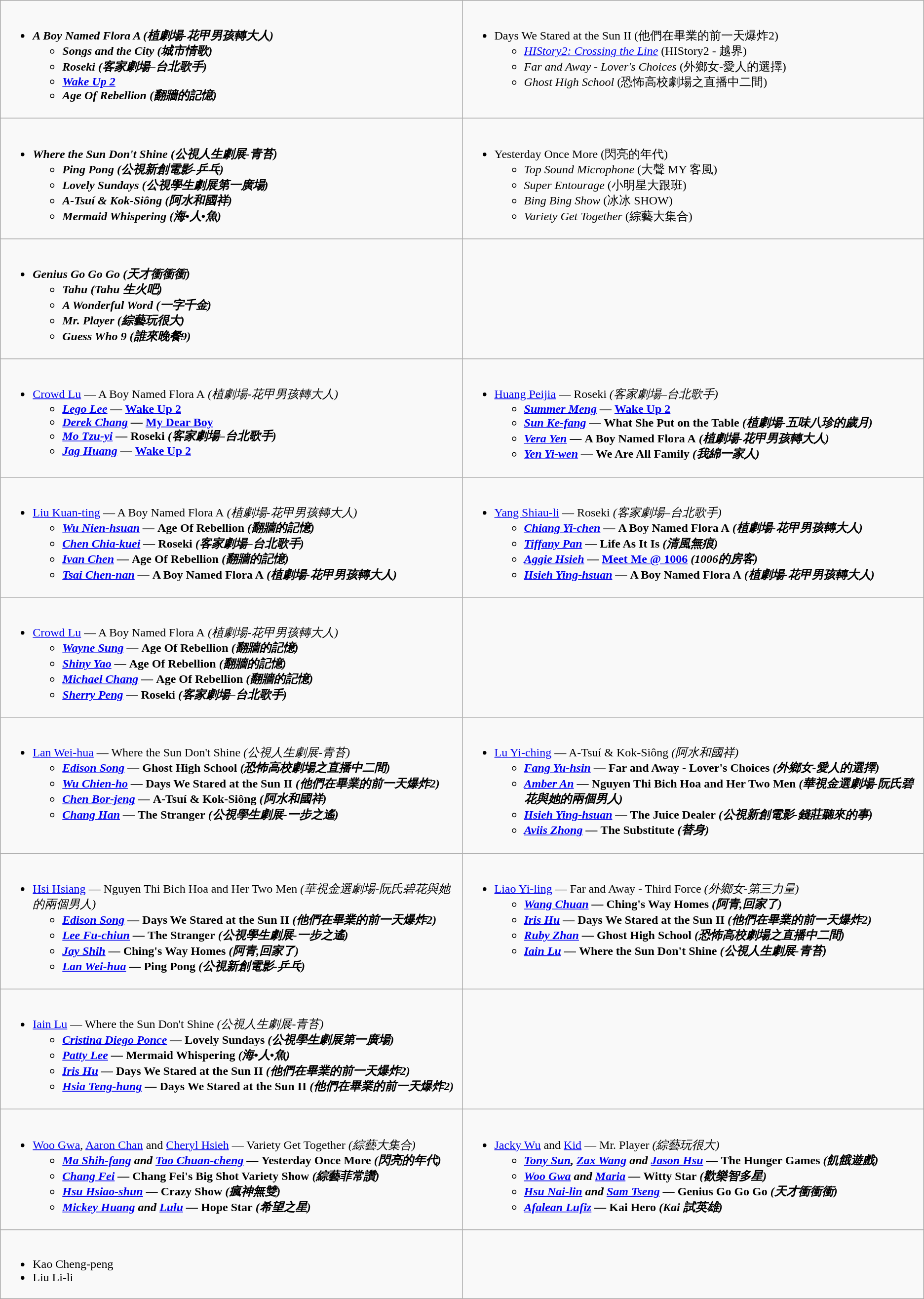<table class=wikitable>
<tr>
<td style="vertical-align:top;" width="50%"><br><ul><li><strong><em>A Boy Named Flora A<em> (植劇場-花甲男孩轉大人)<strong><ul><li></em>Songs and the City<em> (城市情歌)</li><li></em>Roseki<em> (客家劇場–台北歌手)</li><li></em><a href='#'>Wake Up 2</a><em></li><li></em>Age Of Rebellion<em> (翻牆的記憶)</li></ul></li></ul></td>
<td style="vertical-align:top;" width="50%"><br><ul><li></em></strong>Days We Stared at the Sun II</em> (他們在畢業的前一天爆炸2)</strong><ul><li><em><a href='#'>HIStory2: Crossing the Line</a></em> (HIStory2 - 越界)</li><li><em>Far and Away - Lover's Choices</em> (外鄉女-愛人的選擇)</li><li><em>Ghost High School</em> (恐怖高校劇場之直播中二間)</li></ul></li></ul></td>
</tr>
<tr>
<td style="vertical-align:top;" width="50%"><br><ul><li><strong><em>Where the Sun Don't Shine<em> (公視人生劇展-青苔)<strong><ul><li></em>Ping Pong<em> (公視新創電影-乒乓)</li><li></em>Lovely Sundays<em> (公視學生劇展第一廣場)</li><li></em>A-Tsuí & Kok-Siông<em> (阿水和國祥)</li><li></em>Mermaid Whispering<em> (海•人•魚)</li></ul></li></ul></td>
<td style="vertical-align:top;" width="50%"><br><ul><li></em></strong>Yesterday Once More</em> (閃亮的年代)</strong><ul><li><em>Top Sound Microphone</em> (大聲 MY 客風)</li><li><em>Super Entourage</em> (小明星大跟班)</li><li><em>Bing Bing Show</em> (冰冰 SHOW)</li><li><em>Variety Get Together</em> (綜藝大集合)</li></ul></li></ul></td>
</tr>
<tr>
<td style="vertical-align:top;" width="50%"><br><ul><li><strong><em>Genius Go Go Go<em> (天才衝衝衝)<strong><ul><li></em>Tahu<em> (Tahu 生火吧)</li><li></em>A Wonderful Word<em> (一字千金)</li><li></em>Mr. Player<em> (綜藝玩很大)</li><li></em>Guess Who 9<em> (誰來晚餐9)</li></ul></li></ul></td>
<td style="vertical-align:top;" width="50%"></td>
</tr>
<tr>
<td style="vertical-align:top;" width="50%"><br><ul><li></strong><a href='#'>Crowd Lu</a> — </em>A Boy Named Flora A<em> (植劇場-花甲男孩轉大人)<strong><ul><li><a href='#'>Lego Lee</a> — </em><a href='#'>Wake Up 2</a><em></li><li><a href='#'>Derek Chang</a> — </em><a href='#'>My Dear Boy</a><em></li><li><a href='#'>Mo Tzu-yi</a>  — </em>Roseki<em> (客家劇場–台北歌手)</li><li><a href='#'>Jag Huang</a>   — </em><a href='#'>Wake Up 2</a><em></li></ul></li></ul></td>
<td style="vertical-align:top;" width="50%"><br><ul><li></strong><a href='#'>Huang Peijia</a> — </em>Roseki<em> (客家劇場–台北歌手)<strong><ul><li><a href='#'>Summer Meng</a> — </em><a href='#'>Wake Up 2</a><em></li><li><a href='#'>Sun Ke-fang</a>  — </em>What She Put on the Table<em> (植劇場-五味八珍的歲月)</li><li><a href='#'>Vera Yen</a> — </em>A Boy Named Flora A<em> (植劇場-花甲男孩轉大人)</li><li><a href='#'>Yen Yi-wen</a> — </em>We Are All Family<em> (我綿一家人)</li></ul></li></ul></td>
</tr>
<tr>
<td style="vertical-align:top;" width="50%"><br><ul><li></strong><a href='#'>Liu Kuan-ting</a> — </em>A Boy Named Flora A<em> (植劇場-花甲男孩轉大人)<strong><ul><li><a href='#'>Wu Nien-hsuan</a> — </em>Age Of Rebellion<em> (翻牆的記憶)</li><li><a href='#'>Chen Chia-kuei</a> — </em>Roseki<em> (客家劇場–台北歌手)</li><li><a href='#'>Ivan Chen</a> — </em>Age Of Rebellion<em> (翻牆的記憶)</li><li><a href='#'>Tsai Chen-nan</a> — </em>A Boy Named Flora A<em> (植劇場-花甲男孩轉大人)</li></ul></li></ul></td>
<td style="vertical-align:top;" width="50%"><br><ul><li></strong><a href='#'>Yang Shiau-li</a> — </em>Roseki<em> (客家劇場–台北歌手)<strong><ul><li><a href='#'>Chiang Yi-chen</a> — </em>A Boy Named Flora A<em> (植劇場-花甲男孩轉大人)</li><li><a href='#'>Tiffany Pan</a> — </em>Life As It Is<em> (清風無痕)</li><li><a href='#'>Aggie Hsieh</a> — </em><a href='#'>Meet Me @ 1006</a><em> (1006的房客)</li><li><a href='#'>Hsieh Ying-hsuan</a> — </em>A Boy Named Flora A<em> (植劇場-花甲男孩轉大人)</li></ul></li></ul></td>
</tr>
<tr>
<td style="vertical-align:top;" width="50%"><br><ul><li></strong><a href='#'>Crowd Lu</a> — </em>A Boy Named Flora A<em> (植劇場-花甲男孩轉大人)<strong><ul><li><a href='#'>Wayne Sung</a> — </em>Age Of Rebellion<em> (翻牆的記憶)</li><li><a href='#'>Shiny Yao</a> — </em>Age Of Rebellion<em> (翻牆的記憶)</li><li><a href='#'>Michael Chang</a> — </em>Age Of Rebellion<em> (翻牆的記憶)</li><li><a href='#'>Sherry Peng</a> — </em>Roseki<em> (客家劇場–台北歌手)</li></ul></li></ul></td>
<td style="vertical-align:top;" width="50%"></td>
</tr>
<tr>
<td style="vertical-align:top;" width="50%"><br><ul><li></strong><a href='#'>Lan Wei-hua</a> — </em>Where the Sun Don't Shine<em> (公視人生劇展-青苔)<strong><ul><li><a href='#'>Edison Song</a> — </em>Ghost High School<em> (恐怖高校劇場之直播中二間)</li><li><a href='#'>Wu Chien-ho</a> — </em>Days We Stared at the Sun II<em> (他們在畢業的前一天爆炸2)</li><li><a href='#'>Chen Bor-jeng</a> — </em>A-Tsuí & Kok-Siông<em> (阿水和國祥)</li><li><a href='#'>Chang Han</a> — </em>The Stranger<em> (公視學生劇展-一步之遙)</li></ul></li></ul></td>
<td style="vertical-align:top;" width="50%"><br><ul><li></strong><a href='#'>Lu Yi-ching</a> — </em>A-Tsuí & Kok-Siông<em> (阿水和國祥)<strong><ul><li><a href='#'>Fang Yu-hsin</a> — </em>Far and Away - Lover's Choices<em> (外鄉女-愛人的選擇)</li><li><a href='#'>Amber An</a> — </em>Nguyen Thi Bich Hoa and Her Two Men<em> (華視金選劇場-阮氏碧花與她的兩個男人)</li><li><a href='#'>Hsieh Ying-hsuan</a> — </em>The Juice Dealer<em> (公視新創電影-錢莊聽來的事)</li><li><a href='#'>Aviis Zhong</a> — </em>The Substitute<em> (替身)</li></ul></li></ul></td>
</tr>
<tr>
<td style="vertical-align:top;" width="50%"><br><ul><li></strong><a href='#'>Hsi Hsiang</a> — </em>Nguyen Thi Bich Hoa and Her Two Men<em> (華視金選劇場-阮氏碧花與她的兩個男人)<strong><ul><li><a href='#'>Edison Song</a> — </em>Days We Stared at the Sun II<em> (他們在畢業的前一天爆炸2)</li><li><a href='#'>Lee Fu-chiun</a> — </em>The Stranger<em> (公視學生劇展-一步之遙)</li><li><a href='#'>Jay Shih</a> — </em>Ching's Way Homes<em> (阿青,回家了)</li><li><a href='#'>Lan Wei-hua</a> — </em>Ping Pong<em> (公視新創電影-乒乓)</li></ul></li></ul></td>
<td style="vertical-align:top;" width="50%"><br><ul><li></strong><a href='#'>Liao Yi-ling</a> — </em>Far and Away - Third Force<em> (外鄉女-第三力量)<strong><ul><li><a href='#'>Wang Chuan</a> — </em>Ching's Way Homes<em> (阿青,回家了)</li><li><a href='#'>Iris Hu</a> — </em>Days We Stared at the Sun II<em> (他們在畢業的前一天爆炸2)</li><li><a href='#'>Ruby Zhan</a> — </em>Ghost High School<em> (恐怖高校劇場之直播中二間)</li><li><a href='#'>Iain Lu</a> — </em>Where the Sun Don't Shine<em> (公視人生劇展-青苔)</li></ul></li></ul></td>
</tr>
<tr>
<td style="vertical-align:top;" width="50%"><br><ul><li></strong><a href='#'>Iain Lu</a>  — </em>Where the Sun Don't Shine<em> (公視人生劇展-青苔)<strong><ul><li><a href='#'>Cristina Diego Ponce</a> — </em>Lovely Sundays<em> (公視學生劇展第一廣場)</li><li><a href='#'>Patty Lee</a> — </em>Mermaid Whispering<em> (海•人•魚)</li><li><a href='#'>Iris Hu</a> — </em>Days We Stared at the Sun II<em> (他們在畢業的前一天爆炸2)</li><li><a href='#'>Hsia Teng-hung</a> — </em>Days We Stared at the Sun II<em> (他們在畢業的前一天爆炸2)</li></ul></li></ul></td>
<td style="vertical-align:top;" width="50%"></td>
</tr>
<tr>
<td style="vertical-align:top;" width="50%"><br><ul><li></strong><a href='#'>Woo Gwa</a>, <a href='#'>Aaron Chan</a> and <a href='#'>Cheryl Hsieh</a> — </em>Variety Get Together<em> (綜藝大集合)<strong><ul><li><a href='#'>Ma Shih-fang</a> and <a href='#'>Tao Chuan-cheng</a> — </em>Yesterday Once More<em> (閃亮的年代)</li><li><a href='#'>Chang Fei</a> — </em>Chang Fei's Big Shot Variety Show<em> (綜藝菲常讚)</li><li><a href='#'>Hsu Hsiao-shun</a> — </em>Crazy Show<em> (瘋神無雙)</li><li><a href='#'>Mickey Huang</a> and <a href='#'>Lulu</a> — </em>Hope Star<em> (希望之星)</li></ul></li></ul></td>
<td style="vertical-align:top;" width="50%"><br><ul><li></strong><a href='#'>Jacky Wu</a> and <a href='#'>Kid</a> — </em>Mr. Player<em> (綜藝玩很大)<strong><ul><li><a href='#'>Tony Sun</a>, <a href='#'>Zax Wang</a> and <a href='#'>Jason Hsu</a> — </em>The Hunger Games<em> (飢餓遊戲)</li><li><a href='#'>Woo Gwa</a> and <a href='#'>Maria</a> — </em>Witty Star<em> (歡樂智多星)</li><li><a href='#'>Hsu Nai-lin</a> and <a href='#'>Sam Tseng</a> — </em>Genius Go Go Go<em> (天才衝衝衝)</li><li><a href='#'>Afalean Lufiz</a> — </em>Kai Hero<em> (Kai 試英雄)</li></ul></li></ul></td>
</tr>
<tr>
<td style="vertical-align:top;" width="50%"><br><ul><li></strong>Kao Cheng-peng <strong></li><li></strong> Liu Li-li<strong></li></ul></td>
<td style="vertical-align:top;" width="50%"></td>
</tr>
</table>
